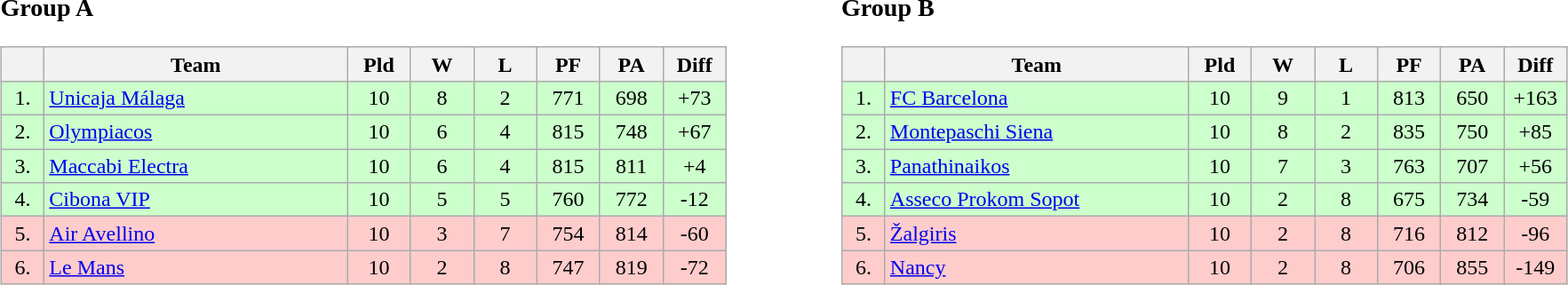<table>
<tr>
<td style="vertical-align:top; width:33%;"><br><h3>Group A</h3><table class="wikitable" style="text-align:center">
<tr>
<th width=25></th>
<th width=220>Team</th>
<th width=40>Pld</th>
<th width=40>W</th>
<th width=40>L</th>
<th width=40>PF</th>
<th width=40>PA</th>
<th width=40>Diff</th>
</tr>
<tr bgcolor=#ccffcc>
<td>1.</td>
<td align=left> <a href='#'>Unicaja Málaga</a></td>
<td>10</td>
<td>8</td>
<td>2</td>
<td>771</td>
<td>698</td>
<td>+73</td>
</tr>
<tr bgcolor=#ccffcc>
<td>2.</td>
<td align=left> <a href='#'>Olympiacos</a></td>
<td>10</td>
<td>6</td>
<td>4</td>
<td>815</td>
<td>748</td>
<td>+67</td>
</tr>
<tr bgcolor=#ccffcc>
<td>3.</td>
<td align=left> <a href='#'>Maccabi Electra</a></td>
<td>10</td>
<td>6</td>
<td>4</td>
<td>815</td>
<td>811</td>
<td>+4</td>
</tr>
<tr bgcolor=#ccffcc>
<td>4.</td>
<td align=left> <a href='#'>Cibona VIP</a></td>
<td>10</td>
<td>5</td>
<td>5</td>
<td>760</td>
<td>772</td>
<td>-12</td>
</tr>
<tr style="background: #ffcccc;">
<td>5.</td>
<td align=left> <a href='#'>Air Avellino</a></td>
<td>10</td>
<td>3</td>
<td>7</td>
<td>754</td>
<td>814</td>
<td>-60</td>
</tr>
<tr style="background: #ffcccc;">
<td>6.</td>
<td align=left> <a href='#'>Le Mans</a></td>
<td>10</td>
<td>2</td>
<td>8</td>
<td>747</td>
<td>819</td>
<td>-72</td>
</tr>
</table>
</td>
<td style="vertical-align:top; width:33%;"><br><h3>Group B</h3><table class="wikitable" style="text-align:center">
<tr>
<th width=25></th>
<th width=220>Team</th>
<th width=40>Pld</th>
<th width=40>W</th>
<th width=40>L</th>
<th width=40>PF</th>
<th width=40>PA</th>
<th width=40>Diff</th>
</tr>
<tr bgcolor=#ccffcc>
<td>1.</td>
<td align=left> <a href='#'>FC Barcelona</a></td>
<td>10</td>
<td>9</td>
<td>1</td>
<td>813</td>
<td>650</td>
<td>+163</td>
</tr>
<tr bgcolor=#ccffcc>
<td>2.</td>
<td align=left> <a href='#'>Montepaschi Siena</a></td>
<td>10</td>
<td>8</td>
<td>2</td>
<td>835</td>
<td>750</td>
<td>+85</td>
</tr>
<tr bgcolor=#ccffcc>
<td>3.</td>
<td align=left> <a href='#'>Panathinaikos</a></td>
<td>10</td>
<td>7</td>
<td>3</td>
<td>763</td>
<td>707</td>
<td>+56</td>
</tr>
<tr bgcolor=#ccffcc>
<td>4.</td>
<td align=left> <a href='#'>Asseco Prokom Sopot</a></td>
<td>10</td>
<td>2</td>
<td>8</td>
<td>675</td>
<td>734</td>
<td>-59</td>
</tr>
<tr style="background: #ffcccc;">
<td>5.</td>
<td align=left> <a href='#'>Žalgiris</a></td>
<td>10</td>
<td>2</td>
<td>8</td>
<td>716</td>
<td>812</td>
<td>-96</td>
</tr>
<tr style="background: #ffcccc;">
<td>6.</td>
<td align=left> <a href='#'>Nancy</a></td>
<td>10</td>
<td>2</td>
<td>8</td>
<td>706</td>
<td>855</td>
<td>-149</td>
</tr>
</table>
</td>
</tr>
</table>
